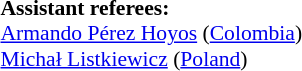<table width=50% style="font-size: 90%">
<tr>
<td><br><strong>Assistant referees:</strong>
<br><a href='#'>Armando Pérez Hoyos</a> (<a href='#'>Colombia</a>)
<br><a href='#'>Michał Listkiewicz</a> (<a href='#'>Poland</a>)</td>
</tr>
</table>
